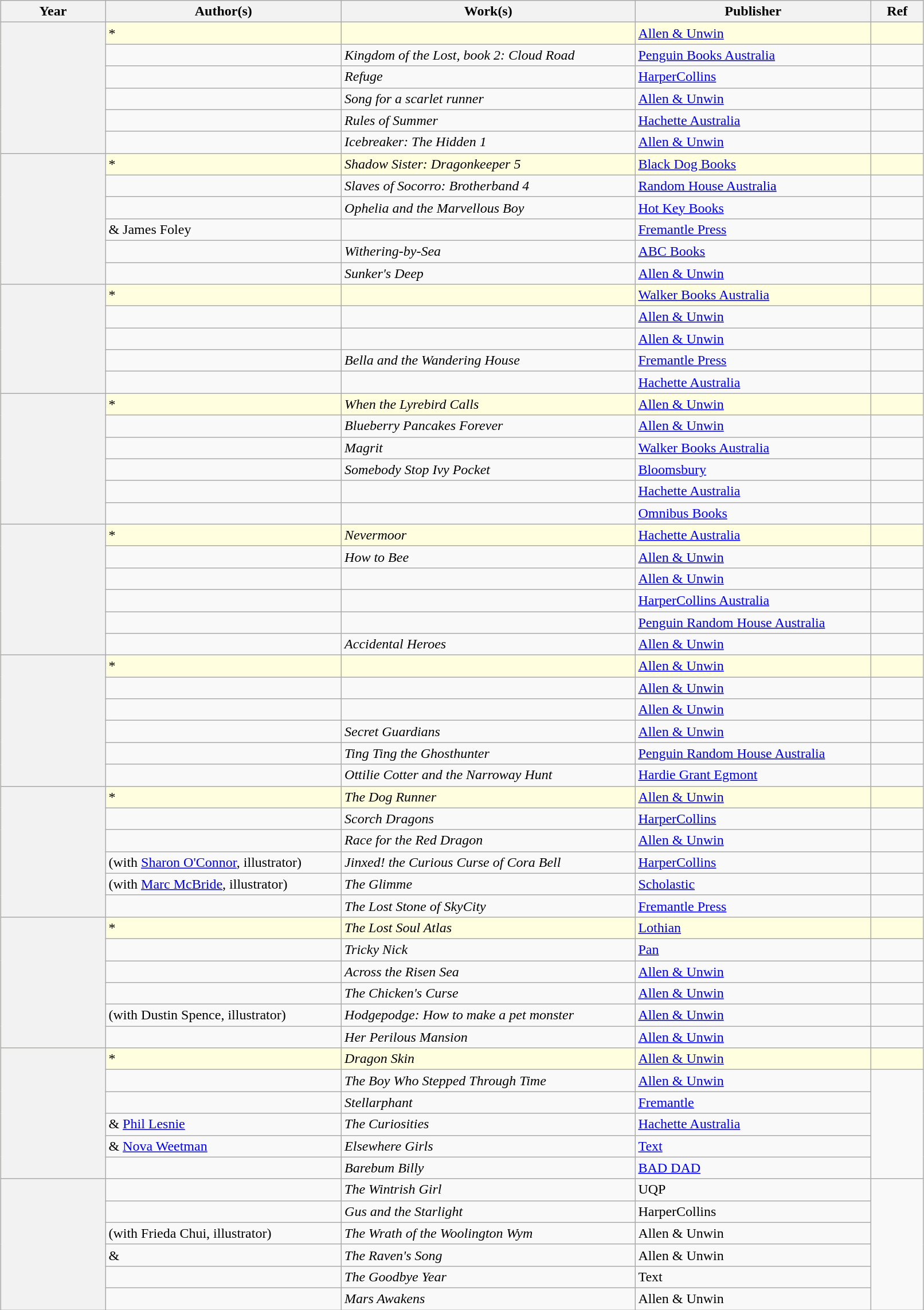<table class="sortable wikitable" style="width:85%; margin:1em auto 1em auto;">
<tr>
<th style="width:10%;">Year</th>
<th style="width:22.5%;">Author(s)</th>
<th style="width:28%;">Work(s)</th>
<th style="width:22.5%;">Publisher</th>
<th style="width:5%;" class="unsortable">Ref</th>
</tr>
<tr style="background:lightyellow;">
<th rowspan="6" align="center"></th>
<td>*</td>
<td><em></em></td>
<td><a href='#'>Allen & Unwin</a></td>
<td></td>
</tr>
<tr>
<td></td>
<td><em>Kingdom of the Lost, book 2: Cloud Road</em></td>
<td><a href='#'>Penguin Books Australia</a></td>
<td></td>
</tr>
<tr>
<td></td>
<td><em>Refuge</em></td>
<td><a href='#'>HarperCollins</a></td>
<td></td>
</tr>
<tr>
<td></td>
<td><em>Song for a scarlet runner</em></td>
<td><a href='#'>Allen & Unwin</a></td>
<td></td>
</tr>
<tr>
<td></td>
<td><em>Rules of Summer</em></td>
<td><a href='#'>Hachette Australia</a></td>
<td></td>
</tr>
<tr>
<td></td>
<td><em>Icebreaker: The Hidden 1</em></td>
<td><a href='#'>Allen & Unwin</a></td>
<td></td>
</tr>
<tr style="background:lightyellow;">
<th rowspan="6" align="center"></th>
<td>*</td>
<td><em>Shadow Sister: Dragonkeeper 5</em></td>
<td><a href='#'>Black Dog Books</a></td>
<td></td>
</tr>
<tr>
<td></td>
<td><em>Slaves of Socorro: Brotherband 4</em></td>
<td><a href='#'>Random House Australia</a></td>
<td></td>
</tr>
<tr>
<td></td>
<td><em>Ophelia and the Marvellous Boy</em></td>
<td><a href='#'>Hot Key Books</a></td>
<td></td>
</tr>
<tr>
<td> & James Foley</td>
<td><em></em></td>
<td><a href='#'>Fremantle Press</a></td>
<td></td>
</tr>
<tr>
<td></td>
<td><em>Withering-by-Sea</em></td>
<td><a href='#'>ABC Books</a></td>
<td></td>
</tr>
<tr>
<td></td>
<td><em>Sunker's Deep</em></td>
<td><a href='#'>Allen & Unwin</a></td>
<td></td>
</tr>
<tr style="background:lightyellow;">
<th rowspan="5" align="center"></th>
<td>*</td>
<td><em></em></td>
<td><a href='#'>Walker Books Australia</a></td>
<td></td>
</tr>
<tr>
<td></td>
<td><em></em></td>
<td><a href='#'>Allen & Unwin</a></td>
<td></td>
</tr>
<tr>
<td></td>
<td><em></em></td>
<td><a href='#'>Allen & Unwin</a></td>
<td></td>
</tr>
<tr>
<td></td>
<td><em>Bella and the Wandering House</em></td>
<td><a href='#'>Fremantle Press</a></td>
<td></td>
</tr>
<tr>
<td></td>
<td><em></em></td>
<td><a href='#'>Hachette Australia</a></td>
<td></td>
</tr>
<tr style="background:lightyellow;">
<th rowspan="6" align="center"></th>
<td>*</td>
<td><em>When the Lyrebird Calls</em></td>
<td><a href='#'>Allen & Unwin</a></td>
<td></td>
</tr>
<tr>
<td></td>
<td><em>Blueberry Pancakes Forever</em></td>
<td><a href='#'>Allen & Unwin</a></td>
<td></td>
</tr>
<tr>
<td></td>
<td><em>Magrit</em></td>
<td><a href='#'>Walker Books Australia</a></td>
<td></td>
</tr>
<tr>
<td></td>
<td><em>Somebody Stop Ivy Pocket</em></td>
<td><a href='#'>Bloomsbury</a></td>
<td></td>
</tr>
<tr>
<td></td>
<td><em></em></td>
<td><a href='#'>Hachette Australia</a></td>
<td></td>
</tr>
<tr>
<td></td>
<td><em></em></td>
<td><a href='#'>Omnibus Books</a></td>
<td></td>
</tr>
<tr style="background:lightyellow;">
<th rowspan="6" align="center"></th>
<td>*</td>
<td><em>Nevermoor</em></td>
<td><a href='#'>Hachette Australia</a></td>
<td></td>
</tr>
<tr>
<td></td>
<td><em>How to Bee</em></td>
<td><a href='#'>Allen & Unwin</a></td>
<td></td>
</tr>
<tr>
<td></td>
<td><em></em></td>
<td><a href='#'>Allen & Unwin</a></td>
<td></td>
</tr>
<tr>
<td></td>
<td><em></em></td>
<td><a href='#'>HarperCollins Australia</a></td>
<td></td>
</tr>
<tr>
<td></td>
<td><em></em></td>
<td><a href='#'>Penguin Random House Australia</a></td>
<td></td>
</tr>
<tr>
<td></td>
<td><em>Accidental Heroes</em></td>
<td><a href='#'>Allen & Unwin</a></td>
<td></td>
</tr>
<tr style="background:lightyellow;">
<th rowspan="6" align="center"></th>
<td>*</td>
<td><em></em></td>
<td><a href='#'>Allen & Unwin</a></td>
<td></td>
</tr>
<tr>
<td></td>
<td><em></em></td>
<td><a href='#'>Allen & Unwin</a></td>
<td></td>
</tr>
<tr>
<td></td>
<td><em></em></td>
<td><a href='#'>Allen & Unwin</a></td>
<td></td>
</tr>
<tr>
<td></td>
<td><em>Secret Guardians</em></td>
<td><a href='#'>Allen & Unwin</a></td>
<td></td>
</tr>
<tr>
<td></td>
<td><em>Ting Ting the Ghosthunter</em></td>
<td><a href='#'>Penguin Random House Australia</a></td>
<td></td>
</tr>
<tr>
<td></td>
<td><em>Ottilie Cotter and the Narroway Hunt</em></td>
<td><a href='#'>Hardie Grant Egmont</a></td>
<td></td>
</tr>
<tr style="background:lightyellow;">
<th rowspan="6" align="center"></th>
<td>*</td>
<td><em>The Dog Runner</em></td>
<td><a href='#'>Allen & Unwin</a></td>
<td></td>
</tr>
<tr>
<td></td>
<td><em>Scorch Dragons</em></td>
<td><a href='#'>HarperCollins</a></td>
<td></td>
</tr>
<tr>
<td></td>
<td><em>Race for the Red Dragon</em></td>
<td><a href='#'>Allen & Unwin</a></td>
<td></td>
</tr>
<tr>
<td> (with <a href='#'>Sharon O'Connor</a>, illustrator)</td>
<td><em>Jinxed! the Curious Curse of Cora Bell</em></td>
<td><a href='#'>HarperCollins</a></td>
<td></td>
</tr>
<tr>
<td> (with <a href='#'>Marc McBride</a>, illustrator)</td>
<td><em>The Glimme</em></td>
<td><a href='#'>Scholastic</a></td>
<td></td>
</tr>
<tr>
<td></td>
<td><em>The Lost Stone of SkyCity</em></td>
<td><a href='#'>Fremantle Press</a></td>
<td></td>
</tr>
<tr style="background:lightyellow;">
<th rowspan="6" align="center"></th>
<td>*</td>
<td><em>The Lost Soul Atlas</em></td>
<td><a href='#'>Lothian</a></td>
<td></td>
</tr>
<tr>
<td></td>
<td><em>Tricky Nick</em></td>
<td><a href='#'>Pan</a></td>
<td></td>
</tr>
<tr>
<td></td>
<td><em>Across the Risen Sea</em></td>
<td><a href='#'>Allen & Unwin</a></td>
<td></td>
</tr>
<tr>
<td></td>
<td><em>The Chicken's Curse</em></td>
<td><a href='#'>Allen & Unwin</a></td>
<td></td>
</tr>
<tr>
<td> (with Dustin Spence, illustrator)</td>
<td><em>Hodgepodge: How to make a pet monster</em></td>
<td><a href='#'>Allen & Unwin</a></td>
<td></td>
</tr>
<tr>
<td></td>
<td><em>Her Perilous Mansion</em></td>
<td><a href='#'>Allen & Unwin</a></td>
<td></td>
</tr>
<tr style="background:lightyellow;">
<th rowspan="6"></th>
<td>*</td>
<td><em>Dragon Skin</em></td>
<td><a href='#'>Allen & Unwin</a></td>
<td></td>
</tr>
<tr>
<td></td>
<td><em>The Boy Who Stepped Through Time</em></td>
<td><a href='#'>Allen & Unwin</a></td>
<td rowspan="5"></td>
</tr>
<tr>
<td></td>
<td><em>Stellarphant</em></td>
<td><a href='#'>Fremantle</a></td>
</tr>
<tr>
<td> & <a href='#'>Phil Lesnie</a></td>
<td><em>The Curiosities</em></td>
<td><a href='#'>Hachette Australia</a></td>
</tr>
<tr>
<td> & <a href='#'>Nova Weetman</a></td>
<td><em>Elsewhere Girls</em></td>
<td><a href='#'>Text</a></td>
</tr>
<tr>
<td></td>
<td><em>Barebum Billy</em></td>
<td><a href='#'>BAD DAD</a></td>
</tr>
<tr>
<th rowspan="6"></th>
<td></td>
<td><em>The Wintrish Girl</em></td>
<td>UQP</td>
<td rowspan="6"></td>
</tr>
<tr>
<td></td>
<td><em>Gus and the Starlight</em></td>
<td>HarperCollins</td>
</tr>
<tr>
<td> (with Frieda Chui, illustrator)</td>
<td><em>The Wrath of the Woolington Wym</em></td>
<td>Allen & Unwin</td>
</tr>
<tr>
<td> & </td>
<td><em>The Raven's Song</em></td>
<td>Allen & Unwin</td>
</tr>
<tr>
<td></td>
<td><em>The Goodbye Year</em></td>
<td>Text</td>
</tr>
<tr>
<td></td>
<td><em>Mars Awakens</em></td>
<td>Allen & Unwin</td>
</tr>
</table>
